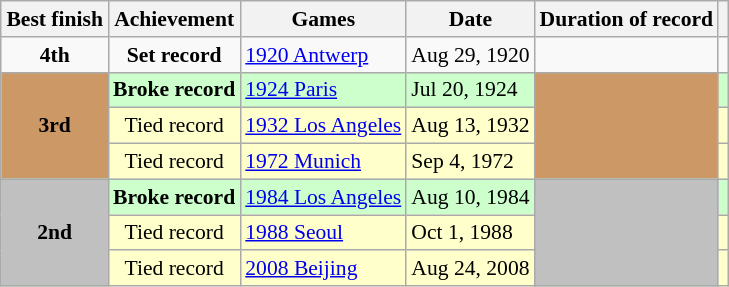<table class="wikitable" style="text-align: left; font-size: 90%; margin-left: 1em;">
<tr>
<th>Best finish</th>
<th>Achievement</th>
<th>Games</th>
<th>Date</th>
<th>Duration of record</th>
<th></th>
</tr>
<tr>
<td style="text-align: center;"><strong>4th</strong></td>
<td style="text-align: center;"><strong>Set record</strong></td>
<td> <a href='#'>1920 Antwerp</a></td>
<td>Aug 29, 1920</td>
<td></td>
<td></td>
</tr>
<tr style="background: #cfc;">
<td rowspan="3" style="background: #cc9966; text-align: center;"><strong>3rd</strong></td>
<td style="text-align: center;"><strong>Broke record</strong></td>
<td> <a href='#'>1924 Paris</a></td>
<td>Jul 20, 1924</td>
<td rowspan="3" style="background: #cc9966;"></td>
<td></td>
</tr>
<tr style="background: #ffc;">
<td style="text-align: center;">Tied record</td>
<td> <a href='#'>1932 Los Angeles</a></td>
<td>Aug 13, 1932</td>
<td></td>
</tr>
<tr style="background: #ffc;">
<td style="text-align: center;">Tied record</td>
<td> <a href='#'>1972 Munich</a></td>
<td>Sep 4, 1972</td>
<td></td>
</tr>
<tr style="background: #cfc;">
<td rowspan="3" style="background: silver; text-align: center;"><strong>2nd</strong></td>
<td style="text-align: center;"><strong>Broke record</strong></td>
<td> <a href='#'>1984 Los Angeles</a></td>
<td>Aug 10, 1984</td>
<td rowspan="3" style="background: silver;"></td>
<td></td>
</tr>
<tr style="background: #ffc;">
<td style="text-align: center;">Tied record</td>
<td> <a href='#'>1988 Seoul</a></td>
<td>Oct 1, 1988</td>
<td></td>
</tr>
<tr style="background: #ffc;">
<td style="text-align: center;">Tied record</td>
<td> <a href='#'>2008 Beijing</a></td>
<td>Aug 24, 2008</td>
<td></td>
</tr>
</table>
